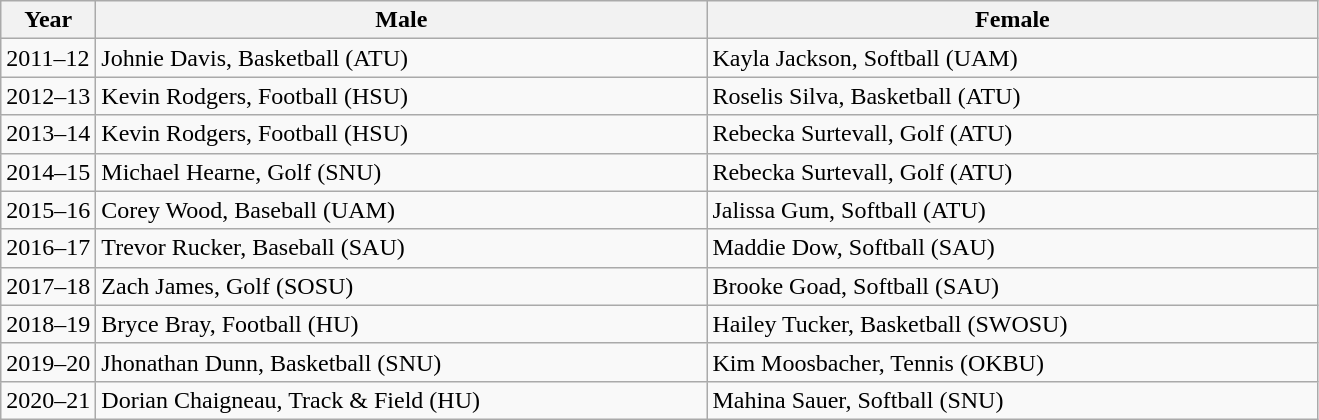<table class="wikitable">
<tr>
<th>Year</th>
<th width=400>Male</th>
<th width=400>Female</th>
</tr>
<tr>
<td>2011–12</td>
<td>Johnie Davis, Basketball (ATU)</td>
<td>Kayla Jackson, Softball (UAM)</td>
</tr>
<tr>
<td>2012–13</td>
<td>Kevin Rodgers, Football (HSU)</td>
<td>Roselis Silva, Basketball (ATU)</td>
</tr>
<tr>
<td>2013–14</td>
<td>Kevin Rodgers, Football (HSU)</td>
<td>Rebecka Surtevall, Golf (ATU)</td>
</tr>
<tr>
<td>2014–15</td>
<td>Michael Hearne, Golf (SNU)</td>
<td>Rebecka Surtevall, Golf (ATU)</td>
</tr>
<tr>
<td>2015–16</td>
<td>Corey Wood, Baseball (UAM)</td>
<td>Jalissa Gum, Softball (ATU)</td>
</tr>
<tr>
<td>2016–17</td>
<td>Trevor Rucker, Baseball (SAU)</td>
<td>Maddie Dow, Softball (SAU)</td>
</tr>
<tr>
<td>2017–18</td>
<td>Zach James, Golf (SOSU)</td>
<td>Brooke Goad, Softball (SAU)</td>
</tr>
<tr>
<td>2018–19</td>
<td>Bryce Bray, Football (HU)</td>
<td>Hailey Tucker, Basketball (SWOSU)</td>
</tr>
<tr>
<td>2019–20</td>
<td>Jhonathan Dunn, Basketball (SNU)</td>
<td>Kim Moosbacher, Tennis (OKBU)</td>
</tr>
<tr>
<td>2020–21</td>
<td>Dorian Chaigneau, Track & Field (HU)</td>
<td>Mahina Sauer, Softball (SNU)</td>
</tr>
</table>
